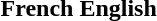<table>
<tr style="vertical-align: top;">
</tr>
<tr>
<th scope="col">French</th>
<th scope="col">English</th>
</tr>
<tr style="vertical-align: top;">
<td><br></td>
<td><br></td>
</tr>
<tr>
</tr>
</table>
